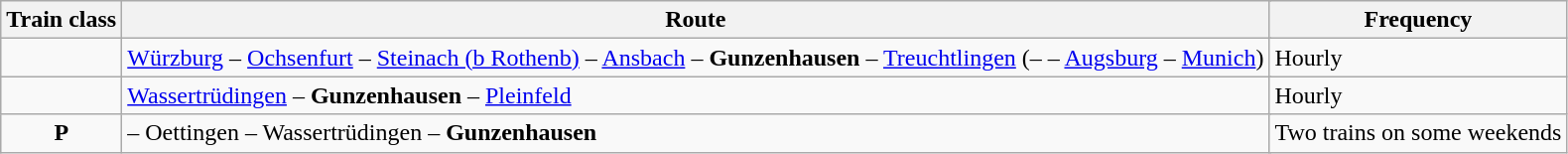<table class="wikitable">
<tr>
<th>Train class</th>
<th colspan="2">Route</th>
<th>Frequency</th>
</tr>
<tr>
<td align="center"></td>
<td colspan="2"><a href='#'>Würzburg</a> – <a href='#'>Ochsenfurt</a> – <a href='#'>Steinach (b Rothenb)</a> – <a href='#'>Ansbach</a> – <strong>Gunzenhausen</strong> – <a href='#'>Treuchtlingen</a> (–  – <a href='#'>Augsburg</a> – <a href='#'>Munich</a>)</td>
<td>Hourly</td>
</tr>
<tr>
<td align="center"></td>
<td colspan="2"><a href='#'>Wassertrüdingen</a> – <strong>Gunzenhausen</strong> – <a href='#'>Pleinfeld</a></td>
<td>Hourly</td>
</tr>
<tr>
<td align="center"><strong>P</strong></td>
<td colspan="2"> – Oettingen – Wassertrüdingen – <strong>Gunzenhausen</strong></td>
<td>Two trains on some weekends</td>
</tr>
</table>
